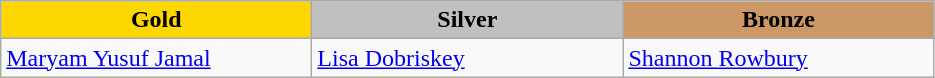<table class="wikitable" style="text-align:left">
<tr align="center">
<td width=200 bgcolor=gold><strong>Gold</strong></td>
<td width=200 bgcolor=silver><strong>Silver</strong></td>
<td width=200 bgcolor=CC9966><strong>Bronze</strong></td>
</tr>
<tr>
<td><a href='#'>Maryam Yusuf Jamal</a><br><em></em></td>
<td><a href='#'>Lisa Dobriskey</a><br><em></em></td>
<td><a href='#'>Shannon Rowbury</a> <br><em></em></td>
</tr>
</table>
